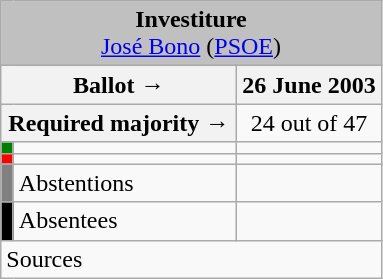<table class="wikitable" style="text-align:center;">
<tr>
<td colspan="3" align="center" bgcolor="#C0C0C0"><strong>Investiture</strong><br><a href='#'>José Bono</a> (<a href='#'>PSOE</a>)</td>
</tr>
<tr>
<th colspan="2" width="150px">Ballot →</th>
<th>26 June 2003</th>
</tr>
<tr>
<th colspan="2">Required majority →</th>
<td>24 out of 47 </td>
</tr>
<tr>
<th width="1px" style="background:green;"></th>
<td align="left"></td>
<td></td>
</tr>
<tr>
<th style="color:inherit;background:red;"></th>
<td align="left"></td>
<td></td>
</tr>
<tr>
<th style="color:inherit;background:gray;"></th>
<td align="left"><span>Abstentions</span></td>
<td></td>
</tr>
<tr>
<th style="color:inherit;background:black;"></th>
<td align="left"><span>Absentees</span></td>
<td></td>
</tr>
<tr>
<td align="left" colspan="3">Sources</td>
</tr>
</table>
